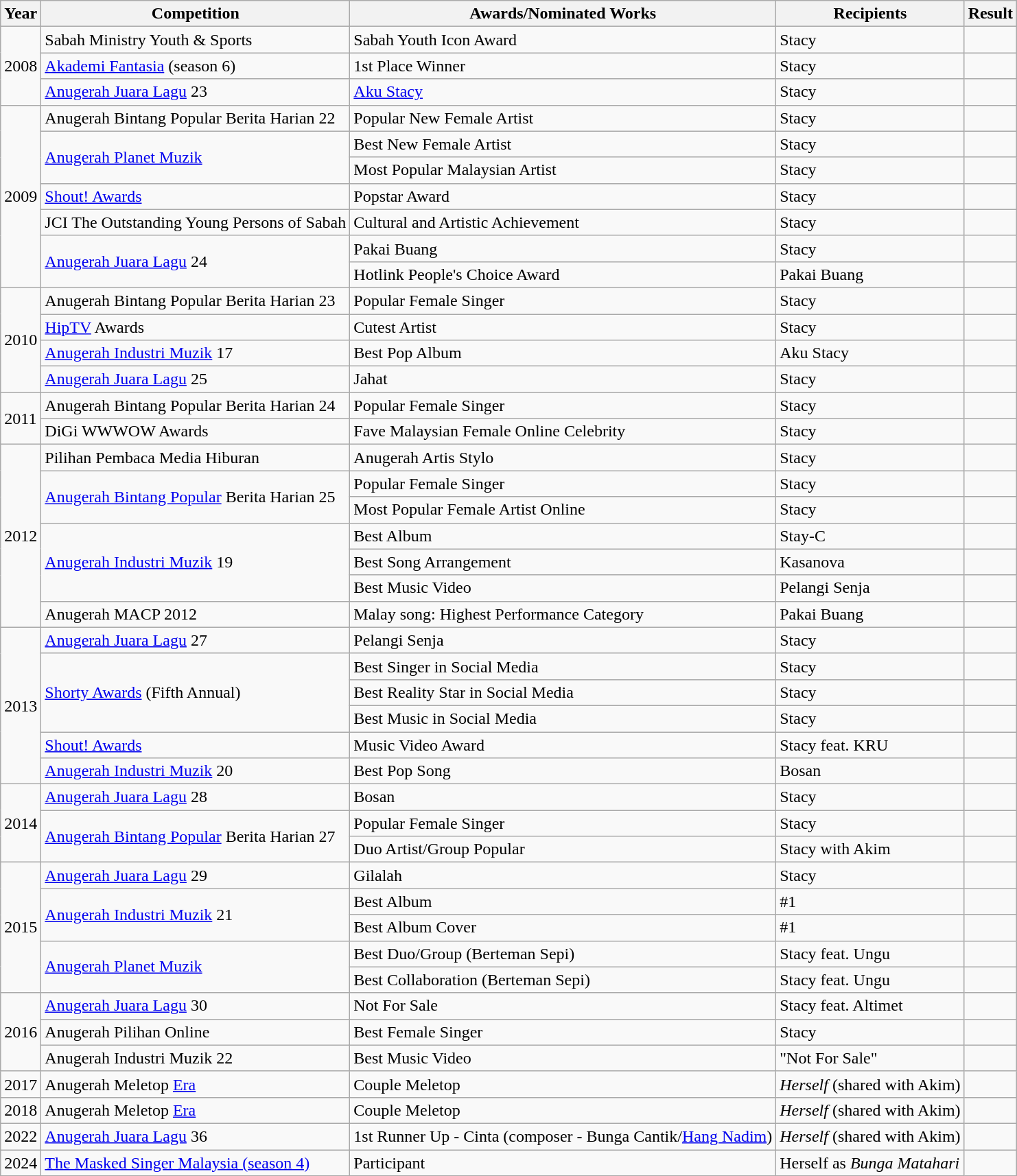<table class="wikitable">
<tr>
<th>Year</th>
<th>Competition</th>
<th>Awards/Nominated Works</th>
<th>Recipients</th>
<th>Result</th>
</tr>
<tr>
<td rowspan="3" align="center">2008</td>
<td>Sabah Ministry Youth & Sports</td>
<td>Sabah Youth Icon Award</td>
<td>Stacy</td>
<td></td>
</tr>
<tr>
<td><a href='#'>Akademi Fantasia</a> (season 6)</td>
<td>1st Place Winner</td>
<td>Stacy</td>
<td></td>
</tr>
<tr>
<td><a href='#'>Anugerah Juara Lagu</a> 23</td>
<td><a href='#'>Aku Stacy</a></td>
<td>Stacy</td>
<td></td>
</tr>
<tr>
<td rowspan="7">2009</td>
<td>Anugerah Bintang Popular Berita Harian 22</td>
<td>Popular New Female Artist</td>
<td>Stacy</td>
<td></td>
</tr>
<tr>
<td rowspan="2"><a href='#'>Anugerah Planet Muzik</a></td>
<td>Best New Female Artist</td>
<td>Stacy</td>
<td></td>
</tr>
<tr>
<td>Most Popular Malaysian Artist</td>
<td>Stacy</td>
<td></td>
</tr>
<tr>
<td><a href='#'>Shout! Awards</a></td>
<td>Popstar Award</td>
<td>Stacy</td>
<td></td>
</tr>
<tr>
<td>JCI The Outstanding Young Persons of Sabah</td>
<td>Cultural and Artistic Achievement</td>
<td>Stacy</td>
<td></td>
</tr>
<tr>
<td rowspan="2"><a href='#'>Anugerah Juara Lagu</a> 24</td>
<td>Pakai Buang</td>
<td>Stacy</td>
<td></td>
</tr>
<tr>
<td>Hotlink People's Choice Award</td>
<td>Pakai Buang</td>
<td></td>
</tr>
<tr>
<td rowspan="4">2010</td>
<td>Anugerah Bintang Popular Berita Harian 23</td>
<td>Popular Female Singer</td>
<td>Stacy</td>
<td></td>
</tr>
<tr>
<td><a href='#'>HipTV</a> Awards</td>
<td>Cutest Artist</td>
<td>Stacy</td>
<td></td>
</tr>
<tr>
<td><a href='#'>Anugerah Industri Muzik</a> 17</td>
<td>Best Pop Album</td>
<td>Aku Stacy</td>
<td></td>
</tr>
<tr>
<td><a href='#'>Anugerah Juara Lagu</a> 25</td>
<td>Jahat</td>
<td>Stacy</td>
<td></td>
</tr>
<tr>
<td rowspan="2">2011</td>
<td>Anugerah Bintang Popular Berita Harian 24</td>
<td>Popular Female Singer</td>
<td>Stacy</td>
<td></td>
</tr>
<tr>
<td>DiGi WWWOW Awards</td>
<td>Fave Malaysian Female Online Celebrity</td>
<td>Stacy</td>
<td></td>
</tr>
<tr>
<td rowspan="7">2012</td>
<td>Pilihan Pembaca Media Hiburan</td>
<td>Anugerah Artis Stylo</td>
<td>Stacy</td>
<td></td>
</tr>
<tr>
<td rowspan="2"><a href='#'>Anugerah Bintang Popular</a> Berita Harian 25</td>
<td>Popular Female Singer</td>
<td>Stacy</td>
<td></td>
</tr>
<tr>
<td>Most Popular Female Artist Online</td>
<td>Stacy</td>
<td></td>
</tr>
<tr>
<td rowspan="3"><a href='#'>Anugerah Industri Muzik</a> 19</td>
<td>Best Album</td>
<td>Stay-C</td>
<td></td>
</tr>
<tr>
<td>Best Song Arrangement</td>
<td>Kasanova</td>
<td></td>
</tr>
<tr>
<td>Best Music Video</td>
<td>Pelangi Senja</td>
<td></td>
</tr>
<tr>
<td>Anugerah MACP 2012</td>
<td>Malay song: Highest Performance Category</td>
<td>Pakai Buang</td>
<td></td>
</tr>
<tr>
<td rowspan="6">2013</td>
<td><a href='#'>Anugerah Juara Lagu</a> 27</td>
<td>Pelangi Senja</td>
<td>Stacy</td>
<td></td>
</tr>
<tr>
<td rowspan="3"><a href='#'>Shorty Awards</a> (Fifth Annual)</td>
<td>Best Singer in Social Media</td>
<td>Stacy</td>
<td></td>
</tr>
<tr>
<td>Best Reality Star in Social Media</td>
<td>Stacy</td>
<td></td>
</tr>
<tr>
<td>Best Music in Social Media</td>
<td>Stacy</td>
<td></td>
</tr>
<tr>
<td><a href='#'>Shout! Awards</a></td>
<td>Music Video Award</td>
<td>Stacy feat. KRU</td>
<td></td>
</tr>
<tr>
<td><a href='#'>Anugerah Industri Muzik</a> 20</td>
<td>Best Pop Song</td>
<td>Bosan</td>
<td></td>
</tr>
<tr>
<td rowspan="3">2014</td>
<td><a href='#'>Anugerah Juara Lagu</a> 28</td>
<td>Bosan</td>
<td>Stacy</td>
<td></td>
</tr>
<tr>
<td rowspan="2"><a href='#'>Anugerah Bintang Popular</a> Berita Harian 27</td>
<td>Popular Female Singer</td>
<td>Stacy</td>
<td></td>
</tr>
<tr>
<td>Duo Artist/Group Popular</td>
<td>Stacy with Akim</td>
<td></td>
</tr>
<tr>
<td rowspan="5">2015</td>
<td><a href='#'>Anugerah Juara Lagu</a> 29</td>
<td>Gilalah</td>
<td>Stacy</td>
<td></td>
</tr>
<tr>
<td rowspan="2"><a href='#'>Anugerah Industri Muzik</a> 21</td>
<td>Best Album</td>
<td>#1</td>
<td></td>
</tr>
<tr>
<td>Best Album Cover</td>
<td>#1</td>
<td></td>
</tr>
<tr>
<td rowspan="2"><a href='#'>Anugerah Planet Muzik</a></td>
<td>Best Duo/Group (Berteman Sepi)</td>
<td>Stacy feat. Ungu</td>
<td></td>
</tr>
<tr>
<td>Best Collaboration (Berteman Sepi)</td>
<td>Stacy feat. Ungu</td>
<td></td>
</tr>
<tr>
<td rowspan="3">2016</td>
<td><a href='#'>Anugerah Juara Lagu</a> 30</td>
<td>Not For Sale</td>
<td>Stacy feat. Altimet</td>
<td></td>
</tr>
<tr>
<td>Anugerah Pilihan Online</td>
<td>Best Female Singer</td>
<td>Stacy</td>
<td></td>
</tr>
<tr>
<td>Anugerah Industri Muzik 22</td>
<td>Best Music Video</td>
<td>"Not For Sale"</td>
<td></td>
</tr>
<tr>
<td>2017</td>
<td>Anugerah Meletop <a href='#'>Era</a></td>
<td>Couple Meletop</td>
<td><em>Herself</em> (shared with Akim)</td>
<td></td>
</tr>
<tr>
<td>2018</td>
<td>Anugerah Meletop <a href='#'>Era</a></td>
<td>Couple Meletop</td>
<td><em>Herself</em> (shared with Akim)</td>
<td></td>
</tr>
<tr>
<td>2022</td>
<td><a href='#'>Anugerah Juara Lagu</a> 36</td>
<td>1st Runner Up - Cinta (composer - Bunga Cantik/<a href='#'>Hang Nadim</a>)</td>
<td><em>Herself</em> (shared with Akim)</td>
<td></td>
</tr>
<tr>
<td>2024</td>
<td><a href='#'>The Masked Singer Malaysia (season 4)</a></td>
<td>Participant</td>
<td>Herself as <em>Bunga Matahari</em></td>
<td></td>
</tr>
</table>
